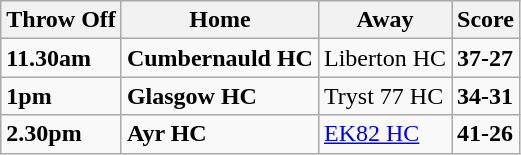<table class="wikitable">
<tr>
<th><strong>Throw Off</strong></th>
<th><strong>Home</strong></th>
<th><strong>Away</strong></th>
<th><strong>Score</strong></th>
</tr>
<tr>
<td><strong>11.30am</strong></td>
<td><strong>Cumbernauld HC</strong></td>
<td>Liberton HC</td>
<td><strong>37-27</strong></td>
</tr>
<tr>
<td><strong>1pm</strong></td>
<td><strong>Glasgow HC</strong></td>
<td>Tryst 77 HC</td>
<td><strong>34-31</strong></td>
</tr>
<tr>
<td><strong>2.30pm</strong></td>
<td><strong>Ayr HC</strong></td>
<td><a href='#'>EK82 HC</a></td>
<td><strong>41-26</strong></td>
</tr>
</table>
